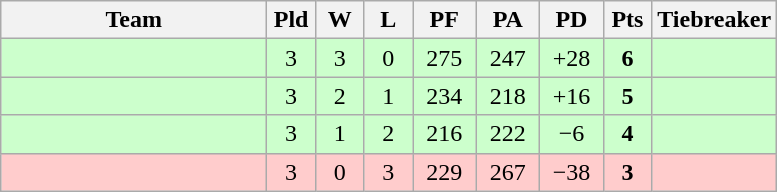<table class="wikitable" style="text-align:center;">
<tr>
<th width=170>Team</th>
<th width=25>Pld</th>
<th width=25>W</th>
<th width=25>L</th>
<th width=35>PF</th>
<th width=35>PA</th>
<th width=35>PD</th>
<th width=25>Pts</th>
<th width=50>Tiebreaker</th>
</tr>
<tr style="background:#ccffcc">
<td style=text-align:left"></td>
<td>3</td>
<td>3</td>
<td>0</td>
<td>275</td>
<td>247</td>
<td>+28</td>
<td><strong>6</strong></td>
<td></td>
</tr>
<tr style="background:#ccffcc">
<td style=text-align:left"></td>
<td>3</td>
<td>2</td>
<td>1</td>
<td>234</td>
<td>218</td>
<td>+16</td>
<td><strong>5</strong></td>
<td></td>
</tr>
<tr style="background:#ccffcc">
<td style=text-align:left"></td>
<td>3</td>
<td>1</td>
<td>2</td>
<td>216</td>
<td>222</td>
<td>−6</td>
<td><strong>4</strong></td>
<td></td>
</tr>
<tr style="background:#ffcccc">
<td style=text-align:left"></td>
<td>3</td>
<td>0</td>
<td>3</td>
<td>229</td>
<td>267</td>
<td>−38</td>
<td><strong>3</strong></td>
<td></td>
</tr>
</table>
